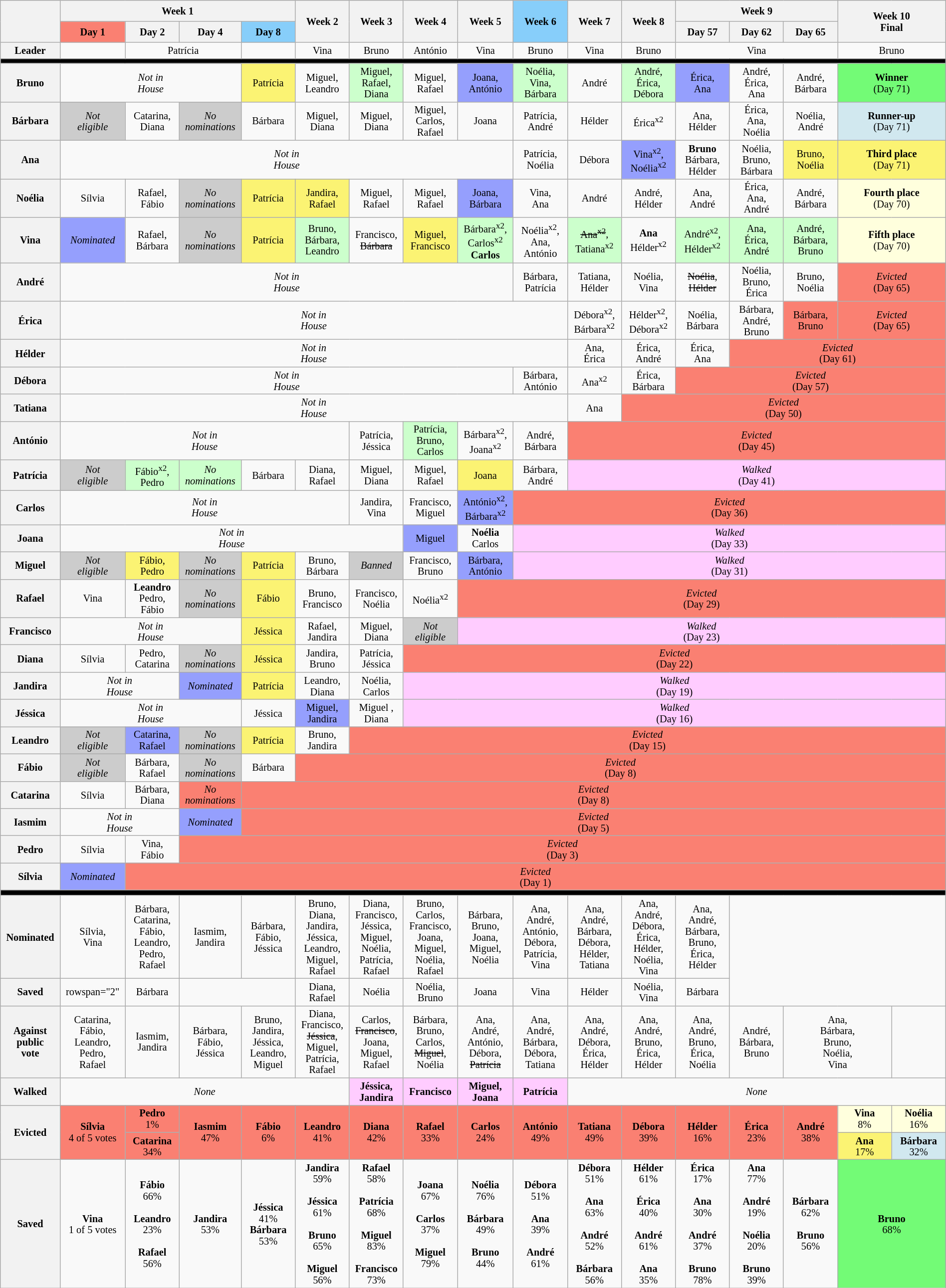<table class="wikitable nowrap" style="width:100%; text-align: center; font-size:85%; line-height:15px">
<tr>
<th rowspan="2" style="width:05%; height:50px"></th>
<th colspan="4" style="width:00%">Week 1</th>
<th rowspan="2" style="width:05%">Week 2</th>
<th rowspan="2" style="width:05%">Week 3</th>
<th rowspan="2" style="width:05%">Week 4</th>
<th rowspan="2" style="width:05%">Week 5</th>
<th rowspan="2" style="width:05%; background:#87CEFA">Week 6</th>
<th rowspan="2" style="width:05%">Week 7</th>
<th rowspan="2" style="width:05%">Week 8</th>
<th colspan="3" style="width:00%">Week 9</th>
<th colspan="2" rowspan="2" style="width:10%">Week 10<br>Final</th>
</tr>
<tr>
<th style="width:05%; background: salmon">Day 1</th>
<th style="width:05%">Day 2</th>
<th style="width:05%">Day 4</th>
<th style="width:05%; background:#87CEFA">Day 8</th>
<th style="width:05%">Day 57</th>
<th style="width:05%">Day 62</th>
<th style="width:05%">Day 65</th>
</tr>
<tr>
<th>Leader</th>
<td></td>
<td colspan="2">Patrícia</td>
<td></td>
<td>Vina</td>
<td>Bruno</td>
<td>António</td>
<td>Vina</td>
<td>Bruno</td>
<td>Vina</td>
<td>Bruno</td>
<td colspan="3">Vina</td>
<td colspan="2">Bruno</td>
</tr>
<tr>
<th colspan="17" style="background: black"></th>
</tr>
<tr>
<th>Bruno</th>
<td colspan="3"><em>Not in<br>House</em></td>
<td style="background:#FBF373">Patrícia</td>
<td>Miguel,<br>Leandro</td>
<td style="background:#cfc">Miguel,<br>Rafael,<br>Diana</td>
<td>Miguel,<br>Rafael</td>
<td style="background:#959FFD">Joana,<br>António</td>
<td style="background:#cfc">Noélia,<br>Vina,<br>Bárbara</td>
<td>André</td>
<td style="background:#cfc">André,<br>Érica,<br>Débora</td>
<td style="background:#959FFD">Érica,<br>Ana</td>
<td>André,<br>Érica,<br>Ana</td>
<td>André,<br>Bárbara</td>
<td colspan="2" style="background:#73FB76"><strong>Winner</strong><br>(Day 71)</td>
</tr>
<tr>
<th>Bárbara</th>
<td style="background:#ccc"><em>Not<br>eligible</em></td>
<td>Catarina,<br>Diana</td>
<td style="background:#ccc"><em>No<br>nominations</em></td>
<td>Bárbara</td>
<td>Miguel,<br>Diana</td>
<td>Miguel,<br>Diana</td>
<td>Miguel,<br>Carlos,<br>Rafael</td>
<td>Joana</td>
<td>Patrícia,<br>André</td>
<td>Hélder</td>
<td>Érica<sup>x2</sup></td>
<td>Ana,<br>Hélder</td>
<td>Érica,<br>Ana,<br>Noélia</td>
<td>Noélia,<br>André</td>
<td colspan="2" style="background:#D1E8EF"><strong>Runner-up</strong><br>(Day 71)</td>
</tr>
<tr>
<th>Ana</th>
<td colspan="8"><em>Not in<br>House</em></td>
<td>Patrícia,<br>Noélia</td>
<td>Débora</td>
<td style="background:#959FFD">Vina<sup>x2</sup>,<br>Noélia<sup>x2</sup></td>
<td><strong>Bruno</strong><br>Bárbara,<br>Hélder</td>
<td>Noélia,<br>Bruno,<br>Bárbara</td>
<td style="background:#FBF373">Bruno,<br>Noélia</td>
<td colspan="2" style="background:#FBF373"><strong>Third place</strong><br>(Day 71)</td>
</tr>
<tr>
<th>Noélia</th>
<td>Sílvia</td>
<td>Rafael,<br>Fábio</td>
<td style="background:#ccc"><em>No<br>nominations</em></td>
<td style="background:#FBF373">Patrícia</td>
<td style="background:#FBF373">Jandira,<br>Rafael</td>
<td>Miguel,<br>Rafael</td>
<td>Miguel,<br>Rafael</td>
<td style="background:#959FFD">Joana,<br>Bárbara</td>
<td>Vina,<br>Ana</td>
<td>André</td>
<td>André,<br>Hélder</td>
<td>Ana,<br>André</td>
<td>Érica,<br>Ana,<br>André</td>
<td>André,<br>Bárbara</td>
<td colspan="2" style="background:#FFFFDD"><strong>Fourth place</strong><br>(Day 70)</td>
</tr>
<tr>
<th>Vina</th>
<td style="background:#959FFD"><em>Nominated</em></td>
<td>Rafael,<br>Bárbara</td>
<td style="background:#ccc"><em>No<br>nominations</em></td>
<td style="background:#FBF373">Patrícia</td>
<td style="background:#cfc">Bruno,<br>Bárbara,<br>Leandro</td>
<td>Francisco,<br><s>Bárbara</s></td>
<td style="background:#FBF373">Miguel,<br>Francisco</td>
<td style="background:#cfc">Bárbara<sup>x2</sup>,<br>Carlos<sup>x2</sup><br><strong>Carlos</strong></td>
<td>Noélia<sup>x2</sup>,<br>Ana,<br>António</td>
<td style="background:#cfc"><s>Ana<sup>x2</sup></s>,<br>Tatiana<sup>x2</sup></td>
<td><strong>Ana</strong><br>Hélder<sup>x2</sup></td>
<td style="background:#cfc">André<sup>x2</sup>,<br>Hélder<sup>x2</sup></td>
<td style="background:#cfc">Ana,<br>Érica,<br>André</td>
<td style="background:#cfc">André,<br>Bárbara,<br>Bruno</td>
<td colspan="2" style="background:#FFFFDD"><strong>Fifth place</strong><br>(Day 70)</td>
</tr>
<tr>
<th>André</th>
<td colspan="8"><em>Not in<br>House</em></td>
<td>Bárbara,<br>Patrícia</td>
<td>Tatiana,<br>Hélder</td>
<td>Noélia,<br>Vina</td>
<td><s>Noélia</s>,<br><s>Hélder</s></td>
<td>Noélia,<br>Bruno,<br>Érica</td>
<td>Bruno,<br>Noélia</td>
<td style="background: salmon" colspan="2"><em>Evicted</em><br>(Day 65)</td>
</tr>
<tr>
<th>Érica</th>
<td colspan="9"><em>Not in<br>House</em></td>
<td>Débora<sup>x2</sup>,<br>Bárbara<sup>x2</sup></td>
<td>Hélder<sup>x2</sup>,<br>Débora<sup>x2</sup></td>
<td>Noélia,<br>Bárbara</td>
<td>Bárbara,<br>André,<br>Bruno</td>
<td style="background: salmon">Bárbara,<br>Bruno</td>
<td style="background: salmon" colspan="2"><em>Evicted</em><br>(Day 65)</td>
</tr>
<tr>
<th>Hélder</th>
<td colspan="9"><em>Not in<br>House</em></td>
<td>Ana,<br>Érica</td>
<td>Érica,<br>André</td>
<td>Érica,<br>Ana</td>
<td style="background: salmon" colspan="4"><em>Evicted</em><br>(Day 61)</td>
</tr>
<tr>
<th>Débora</th>
<td colspan="8"><em>Not in<br>House</em></td>
<td>Bárbara,<br>António</td>
<td>Ana<sup>x2</sup></td>
<td>Érica,<br>Bárbara</td>
<td style="background: salmon" colspan="5"><em>Evicted</em><br>(Day 57)</td>
</tr>
<tr>
<th>Tatiana</th>
<td colspan="9"><em>Not in<br>House</em></td>
<td>Ana</td>
<td style="background: salmon" colspan="6"><em>Evicted</em><br>(Day 50)</td>
</tr>
<tr>
<th>António</th>
<td colspan="5"><em>Not in<br>House</em></td>
<td>Patrícia,<br>Jéssica</td>
<td style="background:#cfc">Patrícia,<br>Bruno,<br>Carlos</td>
<td>Bárbara<sup>x2</sup>,<br>Joana<sup>x2</sup></td>
<td>André,<br>Bárbara</td>
<td style="background: salmon" colspan="7"><em>Evicted</em><br>(Day 45)</td>
</tr>
<tr>
<th>Patrícia</th>
<td style="background:#ccc"><em>Not<br>eligible</em></td>
<td style="background:#cfc">Fábio<sup>x2</sup>,<br>Pedro</td>
<td style="background:#cfc"><em>No<br>nominations</em></td>
<td>Bárbara</td>
<td>Diana,<br>Rafael</td>
<td>Miguel,<br>Diana</td>
<td>Miguel,<br>Rafael</td>
<td style="background:#FBF373">Joana</td>
<td>Bárbara,<br>André</td>
<td style="background:#FFCCFF" colspan="7"><em>Walked</em><br>(Day 41)</td>
</tr>
<tr>
<th>Carlos</th>
<td colspan="5"><em>Not in<br>House</em></td>
<td>Jandira,<br>Vina</td>
<td>Francisco,<br>Miguel</td>
<td style="background:#959FFD">António<sup>x2</sup>,<br>Bárbara<sup>x2</sup></td>
<td style="background: salmon" colspan="8"><em>Evicted</em><br>(Day 36)</td>
</tr>
<tr>
<th>Joana</th>
<td colspan="6"><em>Not in<br>House</em></td>
<td style="background:#959FFD">Miguel</td>
<td><strong>Noélia</strong><br>Carlos</td>
<td style="background:#FFCCFF" colspan="8"><em>Walked</em><br>(Day 33)</td>
</tr>
<tr>
<th>Miguel</th>
<td style="background:#ccc"><em>Not<br>eligible</em></td>
<td style="background:#FBF373">Fábio,<br>Pedro</td>
<td style="background:#ccc"><em>No<br>nominations</em></td>
<td style="background:#FBF373">Patrícia</td>
<td>Bruno,<br>Bárbara</td>
<td style="background:#ccc"><em>Banned</em></td>
<td>Francisco,<br>Bruno</td>
<td style="background:#959FFD">Bárbara,<br>António</td>
<td style="background:#FFCCFF" colspan="8"><em>Walked</em><br>(Day 31)</td>
</tr>
<tr>
<th>Rafael</th>
<td>Vina</td>
<td><strong>Leandro</strong><br>Pedro,<br>Fábio</td>
<td style="background:#ccc"><em>No<br>nominations</em></td>
<td style="background:#FBF373">Fábio</td>
<td>Bruno,<br>Francisco</td>
<td>Francisco,<br>Noélia</td>
<td>Noélia<sup>x2</sup></td>
<td style="background: salmon" colspan="9"><em>Evicted</em><br>(Day 29)</td>
</tr>
<tr>
<th>Francisco</th>
<td colspan="3"><em>Not in<br>House</em></td>
<td style="background:#FBF373">Jéssica</td>
<td>Rafael,<br>Jandira</td>
<td>Miguel,<br>Diana</td>
<td style="background:#ccc"><em>Not<br>eligible</em></td>
<td style="background:#FFCCFF" colspan="9"><em>Walked</em><br>(Day 23)</td>
</tr>
<tr>
<th>Diana</th>
<td>Sílvia</td>
<td>Pedro,<br>Catarina</td>
<td style="background:#ccc"><em>No<br>nominations</em></td>
<td style="background:#FBF373">Jéssica</td>
<td>Jandira,<br>Bruno</td>
<td>Patrícia,<br>Jéssica</td>
<td style="background: salmon" colspan="10"><em>Evicted</em><br>(Day 22)</td>
</tr>
<tr>
<th>Jandira</th>
<td colspan="2"><em>Not in<br>House</em></td>
<td style="background:#959FFD"><em>Nominated</em></td>
<td style="background:#FBF373">Patrícia</td>
<td>Leandro,<br>Diana</td>
<td>Noélia,<br>Carlos</td>
<td style="background:#FFCCFF" colspan="10"><em>Walked</em><br>(Day 19)</td>
</tr>
<tr>
<th>Jéssica</th>
<td colspan="3"><em>Not in<br>House</em></td>
<td>Jéssica</td>
<td style="background:#959FFD">Miguel,<br>Jandira</td>
<td>Miguel ,<br>Diana</td>
<td style="background:#FFCCFF" colspan="10"><em>Walked</em><br>(Day 16)</td>
</tr>
<tr>
<th>Leandro</th>
<td style="background:#ccc"><em>Not<br>eligible</em></td>
<td style="background:#959FFD">Catarina,<br>Rafael</td>
<td style="background:#ccc"><em>No<br>nominations</em></td>
<td style="background:#FBF373">Patrícia</td>
<td>Bruno,<br>Jandira</td>
<td style="background: salmon" colspan="11"><em>Evicted</em><br>(Day 15)</td>
</tr>
<tr>
<th>Fábio</th>
<td style="background:#ccc"><em>Not<br>eligible</em></td>
<td>Bárbara,<br>Rafael</td>
<td style="background:#ccc"><em>No<br>nominations</em></td>
<td>Bárbara</td>
<td style="background: salmon" colspan="12"><em>Evicted</em><br>(Day 8)</td>
</tr>
<tr>
<th>Catarina</th>
<td>Sílvia</td>
<td>Bárbara,<br>Diana</td>
<td style="background: salmon"><em>No<br>nominations</em></td>
<td style="background: salmon" colspan="13"><em>Evicted</em><br>(Day 8)</td>
</tr>
<tr>
<th>Iasmim</th>
<td colspan="2"><em>Not in<br>House</em></td>
<td style="background:#959FFD"><em>Nominated</em></td>
<td style="background: salmon" colspan="13"><em>Evicted</em><br>(Day 5)</td>
</tr>
<tr>
<th>Pedro</th>
<td>Sílvia</td>
<td>Vina,<br>Fábio</td>
<td style="background: salmon" colspan="14"><em>Evicted</em><br>(Day 3)</td>
</tr>
<tr>
<th>Sílvia</th>
<td style="background:#959FFD"><em>Nominated</em></td>
<td style="background: salmon" colspan="15"><em>Evicted</em><br>(Day 1)</td>
</tr>
<tr>
<th colspan="17" style="background: black"></th>
</tr>
<tr>
<th>Nominated</th>
<td>Sílvia,<br>Vina</td>
<td>Bárbara,<br>Catarina,<br>Fábio,<br>Leandro,<br>Pedro,<br>Rafael</td>
<td>Iasmim,<br>Jandira</td>
<td>Bárbara,<br>Fábio,<br>Jéssica</td>
<td>Bruno,<br>Diana,<br>Jandira,<br>Jéssica,<br>Leandro,<br>Miguel,<br>Rafael</td>
<td>Diana,<br>Francisco,<br>Jéssica,<br>Miguel,<br>Noélia,<br>Patrícia,<br>Rafael</td>
<td>Bruno,<br>Carlos,<br>Francisco,<br>Joana,<br>Miguel,<br>Noélia,<br>Rafael</td>
<td>Bárbara,<br>Bruno,<br>Joana,<br>Miguel,<br>Noélia</td>
<td>Ana,<br>André,<br>António,<br>Débora,<br>Patrícia,<br>Vina</td>
<td>Ana,<br>André,<br>Bárbara,<br>Débora,<br>Hélder,<br>Tatiana</td>
<td>Ana,<br>André,<br>Débora,<br>Érica,<br>Hélder,<br>Noélia,<br>Vina</td>
<td>Ana,<br>André,<br>Bárbara,<br>Bruno,<br>Érica,<br>Hélder</td>
<td colspan="4" rowspan="2"></td>
</tr>
<tr>
<th>Saved<br></th>
<td>rowspan="2" </td>
<td>Bárbara</td>
<td colspan="2"></td>
<td>Diana,<br>Rafael</td>
<td>Noélia</td>
<td>Noélia,<br>Bruno</td>
<td>Joana</td>
<td>Vina</td>
<td>Hélder</td>
<td>Noélia,<br>Vina</td>
<td>Bárbara</td>
</tr>
<tr>
<th>Against<br>public <br>vote<br></th>
<td>Catarina,<br>Fábio,<br>Leandro,<br>Pedro,<br>Rafael</td>
<td>Iasmim,<br>Jandira</td>
<td>Bárbara,<br>Fábio,<br>Jéssica</td>
<td>Bruno,<br>Jandira,<br>Jéssica,<br>Leandro,<br>Miguel</td>
<td>Diana,<br>Francisco,<br><s>Jéssica</s>,<br>Miguel,<br>Patrícia,<br>Rafael</td>
<td>Carlos,<br><s>Francisco</s>,<br>Joana,<br>Miguel,<br>Rafael</td>
<td>Bárbara,<br>Bruno,<br>Carlos,<br><s>Miguel</s>,<br>Noélia</td>
<td>Ana,<br>André,<br>António,<br>Débora,<br><s>Patrícia</s></td>
<td>Ana,<br>André,<br>Bárbara,<br>Débora,<br>Tatiana</td>
<td>Ana,<br>André,<br>Débora,<br>Érica,<br>Hélder</td>
<td>Ana,<br>André,<br>Bruno,<br>Érica,<br>Hélder</td>
<td>Ana,<br>André,<br>Bruno,<br>Érica,<br>Noélia</td>
<td>André,<br>Bárbara,<br>Bruno</td>
<td colspan="2">Ana,<br>Bárbara,<br>Bruno,<br>Noélia,<br>Vina</td>
</tr>
<tr>
<th>Walked</th>
<td colspan="5"><em>None</em></td>
<td style="background:#FFCCFF"><strong>Jéssica,<br>Jandira</strong></td>
<td style="background:#FFCCFF"><strong>Francisco</strong></td>
<td style="background:#FFCCFF"><strong>Miguel,<br>Joana</strong></td>
<td style="background:#FFCCFF"><strong>Patrícia</strong></td>
<td colspan="7"><em>None</em></td>
</tr>
<tr>
<th rowspan="2">Evicted</th>
<td rowspan="2" style="background: salmon"><strong>Sílvia</strong><br>4 of 5 votes<br></td>
<td style="background: salmon"><strong>Pedro</strong><br>1%<br></td>
<td rowspan="2" style="background: salmon"><strong>Iasmim</strong><br>47%<br></td>
<td rowspan="2" style="background: salmon"><strong>Fábio</strong><br>6%<br></td>
<td rowspan="2" style="background: salmon"><strong>Leandro</strong><br>41%<br></td>
<td rowspan="2" style="background: salmon"><strong>Diana</strong><br>42%<br></td>
<td rowspan="2" style="background: salmon"><strong>Rafael</strong><br>33%<br></td>
<td rowspan="2" style="background: salmon"><strong>Carlos</strong><br>24%<br></td>
<td rowspan="2" style="background: salmon"><strong>António</strong><br>49%<br></td>
<td rowspan="2" style="background: salmon"><strong>Tatiana</strong><br>49%<br></td>
<td rowspan="2" style="background: salmon"><strong>Débora</strong><br>39%<br></td>
<td rowspan="2" style="background: salmon"><strong>Hélder</strong><br>16%<br></td>
<td rowspan="2" style="background: salmon"><strong>Érica</strong><br>23%<br></td>
<td rowspan="2" style="background: salmon"><strong>André</strong><br>38%<br></td>
<td style="background:#ffffdd; width:05%"><strong>Vina</strong><br>8%<br></td>
<td style="background:#ffffdd; width:05%"><strong>Noélia</strong><br>16%<br></td>
</tr>
<tr>
<td style="background: salmon"><strong>Catarina</strong><br>34%<br></td>
<td style="background:#FBF373"><strong>Ana</strong><br>17%<br></td>
<td style="background:#D1E8EF"><strong>Bárbara</strong><br>32%<br></td>
</tr>
<tr>
<th>Saved</th>
<td><strong>Vina</strong><br>1 of 5 votes</td>
<td><strong>Fábio</strong><br>66%<br><br><strong>Leandro</strong><br>23%<br><br><strong>Rafael</strong><br>56%<br></td>
<td><strong>Jandira</strong><br>53%</td>
<td><strong>Jéssica</strong><br>41%<br><strong>Bárbara</strong><br>53%</td>
<td><strong>Jandira</strong><br>59%<br><br><strong>Jéssica</strong><br>61%<br><br><strong>Bruno</strong><br>65%<br><br><strong>Miguel</strong><br>56%<br></td>
<td><strong>Rafael</strong><br>58%<br><br><strong>Patrícia</strong><br>68%<br><br><strong>Miguel</strong><br>83%<br><br><strong>Francisco</strong><br>73%<br></td>
<td><strong>Joana</strong><br>67%<br><br><strong>Carlos</strong><br>37%<br><br><strong>Miguel</strong><br>79%<br></td>
<td><strong>Noélia</strong><br>76%<br><br><strong>Bárbara</strong><br>49%<br><br><strong>Bruno</strong><br>44%<br></td>
<td><strong>Débora</strong><br>51%<br><br><strong>Ana</strong><br>39%<br><br><strong>André</strong><br>61%<br></td>
<td><strong>Débora</strong><br>51%<br><br><strong>Ana</strong><br>63%<br><br><strong>André</strong><br>52%<br><br><strong>Bárbara</strong><br>56%<br></td>
<td><strong>Hélder</strong><br>61%<br><br><strong>Érica</strong><br>40%<br><br><strong>André</strong><br>61%<br><br><strong>Ana</strong><br>35%<br></td>
<td><strong>Érica</strong><br>17%<br><br><strong>Ana</strong><br>30%<br><br><strong>André</strong><br>37%<br><br><strong>Bruno</strong><br>78%<br></td>
<td><strong>Ana</strong><br>77%<br><br><strong>André</strong><br>19%<br><br><strong>Noélia</strong><br>20%<br><br><strong>Bruno</strong><br>39%<br></td>
<td><strong>Bárbara</strong><br>62%<br><br><strong>Bruno</strong><br>56%<br></td>
<td colspan="2" style="background:#73FB76"><strong>Bruno</strong><br>68%<br></td>
</tr>
</table>
